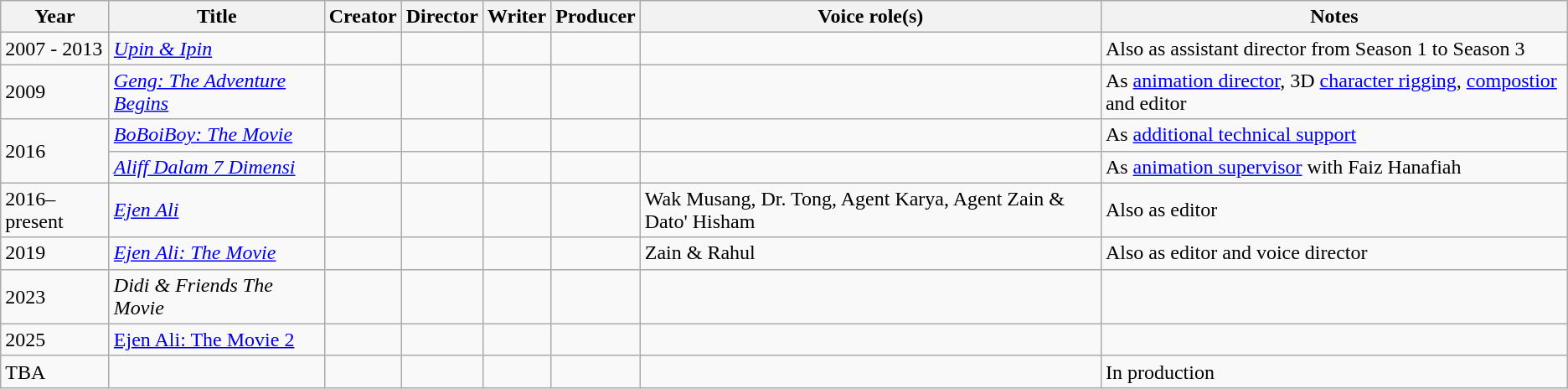<table class="wikitable">
<tr>
<th>Year</th>
<th>Title</th>
<th>Creator</th>
<th>Director</th>
<th>Writer</th>
<th>Producer</th>
<th>Voice role(s)</th>
<th>Notes</th>
</tr>
<tr>
<td>2007 - 2013</td>
<td><em><a href='#'>Upin & Ipin</a></em></td>
<td></td>
<td></td>
<td></td>
<td></td>
<td></td>
<td>Also as assistant director from Season 1 to Season 3</td>
</tr>
<tr>
<td>2009</td>
<td><em><a href='#'>Geng: The Adventure Begins</a></em></td>
<td></td>
<td></td>
<td></td>
<td></td>
<td></td>
<td>As <a href='#'>animation director</a>, 3D <a href='#'>character rigging</a>, <a href='#'>compostior</a> and editor</td>
</tr>
<tr>
<td rowspan="2">2016</td>
<td><em><a href='#'>BoBoiBoy: The Movie</a></em></td>
<td></td>
<td></td>
<td></td>
<td></td>
<td></td>
<td>As <a href='#'>additional technical support</a></td>
</tr>
<tr>
<td><em><a href='#'>Aliff Dalam 7 Dimensi</a></em></td>
<td></td>
<td></td>
<td></td>
<td></td>
<td></td>
<td>As <a href='#'>animation supervisor</a> with Faiz Hanafiah</td>
</tr>
<tr>
<td>2016–present</td>
<td><em><a href='#'>Ejen Ali</a></em></td>
<td></td>
<td></td>
<td></td>
<td></td>
<td>Wak Musang, Dr. Tong, Agent Karya, Agent Zain & Dato' Hisham</td>
<td>Also as editor</td>
</tr>
<tr>
<td>2019</td>
<td><em><a href='#'>Ejen Ali: The Movie</a></em></td>
<td></td>
<td></td>
<td></td>
<td></td>
<td>Zain & Rahul</td>
<td>Also as editor and voice director</td>
</tr>
<tr>
<td>2023</td>
<td><em>Didi & Friends The Movie</em></td>
<td></td>
<td></td>
<td></td>
<td></td>
<td></td>
<td></td>
</tr>
<tr>
<td>2025</td>
<td><a href='#'>Ejen Ali: The Movie 2</a></td>
<td></td>
<td></td>
<td></td>
<td></td>
<td></td>
<td></td>
</tr>
<tr>
<td>TBA</td>
<td></td>
<td></td>
<td></td>
<td></td>
<td></td>
<td></td>
<td>In production</td>
</tr>
</table>
